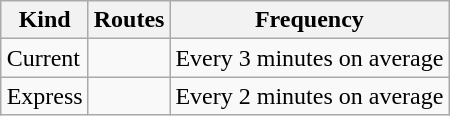<table class="wikitable" style="margin:1em auto;">
<tr>
<th>Kind</th>
<th>Routes</th>
<th>Frequency</th>
</tr>
<tr>
<td>Current</td>
<td></td>
<td>Every 3 minutes on average</td>
</tr>
<tr>
<td>Express</td>
<td></td>
<td>Every 2 minutes on average</td>
</tr>
</table>
